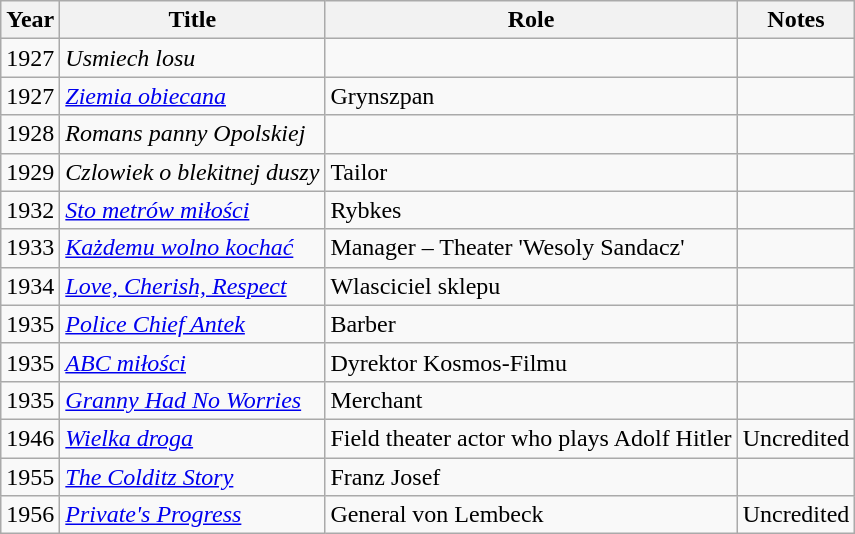<table class="wikitable">
<tr>
<th>Year</th>
<th>Title</th>
<th>Role</th>
<th>Notes</th>
</tr>
<tr>
<td>1927</td>
<td><em>Usmiech losu</em></td>
<td></td>
<td></td>
</tr>
<tr>
<td>1927</td>
<td><em><a href='#'>Ziemia obiecana</a></em></td>
<td>Grynszpan</td>
<td></td>
</tr>
<tr>
<td>1928</td>
<td><em>Romans panny Opolskiej</em></td>
<td></td>
<td></td>
</tr>
<tr>
<td>1929</td>
<td><em>Czlowiek o blekitnej duszy</em></td>
<td>Tailor</td>
<td></td>
</tr>
<tr>
<td>1932</td>
<td><em><a href='#'>Sto metrów miłości</a></em></td>
<td>Rybkes</td>
<td></td>
</tr>
<tr>
<td>1933</td>
<td><em><a href='#'>Każdemu wolno kochać</a></em></td>
<td>Manager – Theater 'Wesoly Sandacz'</td>
<td></td>
</tr>
<tr>
<td>1934</td>
<td><em><a href='#'>Love, Cherish, Respect</a></em></td>
<td>Wlasciciel sklepu</td>
<td></td>
</tr>
<tr>
<td>1935</td>
<td><em><a href='#'>Police Chief Antek</a></em></td>
<td>Barber</td>
<td></td>
</tr>
<tr>
<td>1935</td>
<td><em><a href='#'>ABC miłości</a></em></td>
<td>Dyrektor Kosmos-Filmu</td>
<td></td>
</tr>
<tr>
<td>1935</td>
<td><em><a href='#'>Granny Had No Worries</a></em></td>
<td>Merchant</td>
<td></td>
</tr>
<tr>
<td>1946</td>
<td><em><a href='#'>Wielka droga</a></em></td>
<td>Field theater actor who plays Adolf Hitler</td>
<td>Uncredited</td>
</tr>
<tr>
<td>1955</td>
<td><em><a href='#'>The Colditz Story</a></em></td>
<td>Franz Josef</td>
<td></td>
</tr>
<tr>
<td>1956</td>
<td><em><a href='#'>Private's Progress</a></em></td>
<td>General von Lembeck</td>
<td>Uncredited</td>
</tr>
</table>
